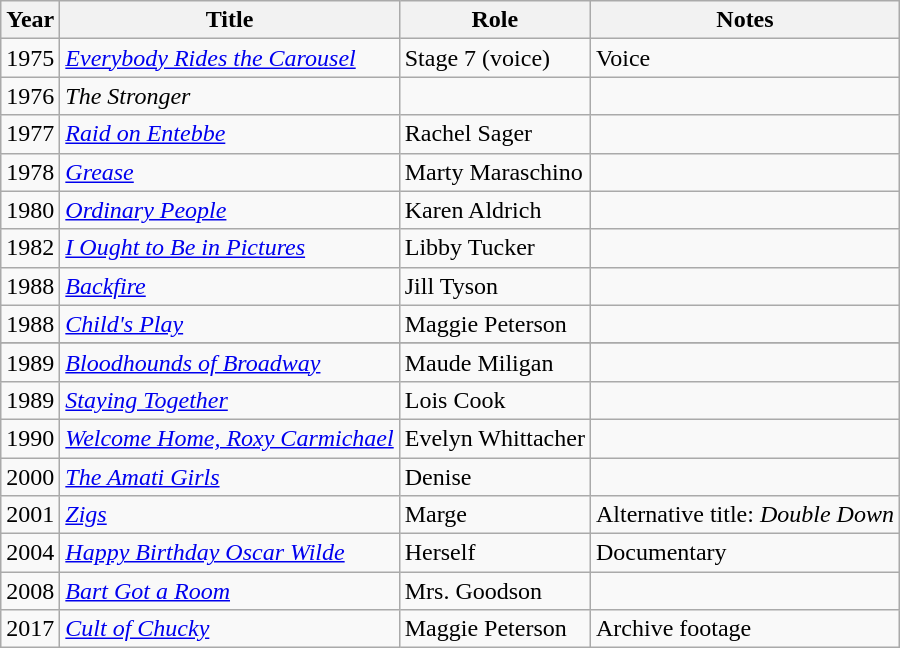<table class="wikitable sortable">
<tr>
<th>Year</th>
<th>Title</th>
<th>Role</th>
<th class="unsortable">Notes</th>
</tr>
<tr>
<td>1975</td>
<td><em><a href='#'>Everybody Rides the Carousel</a></em></td>
<td>Stage 7 (voice)</td>
<td>Voice</td>
</tr>
<tr>
<td>1976</td>
<td><em>The Stronger</em></td>
<td></td>
<td></td>
</tr>
<tr>
<td>1977</td>
<td><em><a href='#'>Raid on Entebbe</a></em></td>
<td>Rachel Sager</td>
<td></td>
</tr>
<tr>
<td>1978</td>
<td><em><a href='#'>Grease</a></em></td>
<td>Marty Maraschino</td>
<td></td>
</tr>
<tr>
<td>1980</td>
<td><em><a href='#'>Ordinary People</a></em></td>
<td>Karen Aldrich</td>
<td></td>
</tr>
<tr>
<td>1982</td>
<td><em><a href='#'>I Ought to Be in Pictures</a></em></td>
<td>Libby Tucker</td>
<td></td>
</tr>
<tr>
<td>1988</td>
<td><em><a href='#'>Backfire</a></em></td>
<td>Jill Tyson</td>
<td></td>
</tr>
<tr>
<td>1988</td>
<td><em><a href='#'>Child's Play</a></em></td>
<td>Maggie Peterson</td>
<td></td>
</tr>
<tr>
</tr>
<tr>
<td>1989</td>
<td><em><a href='#'>Bloodhounds of Broadway</a></em></td>
<td>Maude Miligan</td>
<td></td>
</tr>
<tr>
<td>1989</td>
<td><em><a href='#'>Staying Together</a></em></td>
<td>Lois Cook</td>
<td></td>
</tr>
<tr>
<td>1990</td>
<td><em><a href='#'>Welcome Home, Roxy Carmichael</a></em></td>
<td>Evelyn Whittacher</td>
<td></td>
</tr>
<tr>
<td>2000</td>
<td><em><a href='#'>The Amati Girls</a></em></td>
<td>Denise</td>
<td></td>
</tr>
<tr>
<td>2001</td>
<td><em><a href='#'>Zigs</a></em></td>
<td>Marge</td>
<td>Alternative title: <em>Double Down</em></td>
</tr>
<tr>
<td>2004</td>
<td><em><a href='#'>Happy Birthday Oscar Wilde</a></em></td>
<td>Herself</td>
<td>Documentary</td>
</tr>
<tr>
<td>2008</td>
<td><em><a href='#'>Bart Got a Room</a></em></td>
<td>Mrs. Goodson</td>
<td></td>
</tr>
<tr>
<td>2017</td>
<td><em><a href='#'>Cult of Chucky</a></em></td>
<td>Maggie Peterson</td>
<td>Archive footage</td>
</tr>
</table>
